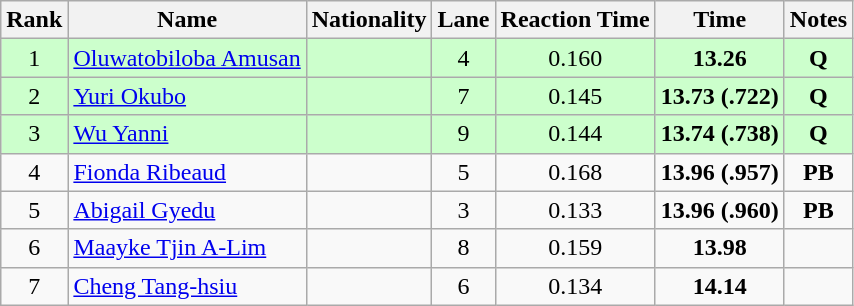<table class="wikitable sortable" style="text-align:center">
<tr>
<th>Rank</th>
<th>Name</th>
<th>Nationality</th>
<th>Lane</th>
<th>Reaction Time</th>
<th>Time</th>
<th>Notes</th>
</tr>
<tr bgcolor=ccffcc>
<td>1</td>
<td align=left><a href='#'>Oluwatobiloba Amusan</a></td>
<td align=left></td>
<td>4</td>
<td>0.160</td>
<td><strong>13.26</strong></td>
<td><strong>Q</strong></td>
</tr>
<tr bgcolor=ccffcc>
<td>2</td>
<td align=left><a href='#'>Yuri Okubo</a></td>
<td align=left></td>
<td>7</td>
<td>0.145</td>
<td><strong>13.73 (.722)</strong></td>
<td><strong>Q</strong></td>
</tr>
<tr bgcolor=ccffcc>
<td>3</td>
<td align=left><a href='#'>Wu Yanni</a></td>
<td align=left></td>
<td>9</td>
<td>0.144</td>
<td><strong>13.74 (.738)</strong></td>
<td><strong>Q</strong></td>
</tr>
<tr>
<td>4</td>
<td align=left><a href='#'>Fionda Ribeaud</a></td>
<td align=left></td>
<td>5</td>
<td>0.168</td>
<td><strong>13.96 (.957)</strong></td>
<td><strong>PB</strong></td>
</tr>
<tr>
<td>5</td>
<td align=left><a href='#'>Abigail Gyedu</a></td>
<td align=left></td>
<td>3</td>
<td>0.133</td>
<td><strong>13.96 (.960)</strong></td>
<td><strong>PB</strong></td>
</tr>
<tr>
<td>6</td>
<td align=left><a href='#'>Maayke Tjin A-Lim</a></td>
<td align=left></td>
<td>8</td>
<td>0.159</td>
<td><strong>13.98</strong></td>
<td></td>
</tr>
<tr>
<td>7</td>
<td align=left><a href='#'>Cheng Tang-hsiu</a></td>
<td align=left></td>
<td>6</td>
<td>0.134</td>
<td><strong>14.14</strong></td>
<td></td>
</tr>
</table>
